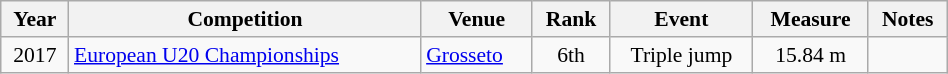<table class="wikitable" width=50% style="font-size:90%; text-align:center;">
<tr>
<th>Year</th>
<th>Competition</th>
<th>Venue</th>
<th>Rank</th>
<th>Event</th>
<th>Measure</th>
<th>Notes</th>
</tr>
<tr>
<td>2017</td>
<td align=left><a href='#'>European U20 Championships</a></td>
<td align=left> <a href='#'>Grosseto</a></td>
<td>6th</td>
<td>Triple jump</td>
<td>15.84 m</td>
<td></td>
</tr>
</table>
